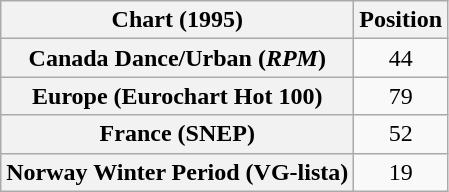<table class="wikitable plainrowheaders sortable">
<tr>
<th>Chart (1995)</th>
<th>Position</th>
</tr>
<tr>
<th scope="row">Canada Dance/Urban (<em>RPM</em>)</th>
<td style="text-align:center;">44</td>
</tr>
<tr>
<th scope="row">Europe (Eurochart Hot 100)</th>
<td style="text-align:center;">79</td>
</tr>
<tr>
<th scope="row">France (SNEP)</th>
<td style="text-align:center;">52</td>
</tr>
<tr>
<th scope="row">Norway Winter Period (VG-lista)</th>
<td style="text-align:center;">19</td>
</tr>
</table>
